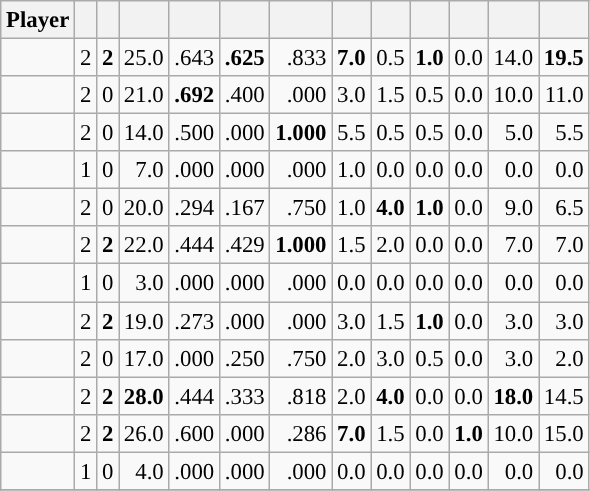<table class="wikitable sortable" style="font-size:95%; text-align:right">
<tr>
<th>Player</th>
<th></th>
<th></th>
<th></th>
<th></th>
<th></th>
<th></th>
<th></th>
<th></th>
<th></th>
<th></th>
<th></th>
<th></th>
</tr>
<tr>
<td><strong></strong></td>
<td>2</td>
<td><strong>2</strong></td>
<td>25.0</td>
<td>.643</td>
<td><strong>.625</strong></td>
<td>.833</td>
<td><strong>7.0</strong></td>
<td>0.5</td>
<td><strong>1.0</strong></td>
<td>0.0</td>
<td>14.0</td>
<td><strong>19.5</strong></td>
</tr>
<tr>
<td><strong></strong></td>
<td>2</td>
<td>0</td>
<td>21.0</td>
<td><strong>.692</strong></td>
<td>.400</td>
<td>.000</td>
<td>3.0</td>
<td>1.5</td>
<td>0.5</td>
<td>0.0</td>
<td>10.0</td>
<td>11.0</td>
</tr>
<tr>
<td><strong></strong></td>
<td>2</td>
<td>0</td>
<td>14.0</td>
<td>.500</td>
<td>.000</td>
<td><strong>1.000</strong></td>
<td>5.5</td>
<td>0.5</td>
<td>0.5</td>
<td>0.0</td>
<td>5.0</td>
<td>5.5</td>
</tr>
<tr>
<td><strong></strong></td>
<td>1</td>
<td>0</td>
<td>7.0</td>
<td>.000</td>
<td>.000</td>
<td>.000</td>
<td>1.0</td>
<td>0.0</td>
<td>0.0</td>
<td>0.0</td>
<td>0.0</td>
<td>0.0</td>
</tr>
<tr>
<td><strong></strong></td>
<td>2</td>
<td>0</td>
<td>20.0</td>
<td>.294</td>
<td>.167</td>
<td>.750</td>
<td>1.0</td>
<td><strong>4.0</strong></td>
<td><strong>1.0</strong></td>
<td>0.0</td>
<td>9.0</td>
<td>6.5</td>
</tr>
<tr>
<td><strong></strong></td>
<td>2</td>
<td><strong>2</strong></td>
<td>22.0</td>
<td>.444</td>
<td>.429</td>
<td><strong>1.000</strong></td>
<td>1.5</td>
<td>2.0</td>
<td>0.0</td>
<td>0.0</td>
<td>7.0</td>
<td>7.0</td>
</tr>
<tr>
<td><strong></strong></td>
<td>1</td>
<td>0</td>
<td>3.0</td>
<td>.000</td>
<td>.000</td>
<td>.000</td>
<td>0.0</td>
<td>0.0</td>
<td>0.0</td>
<td>0.0</td>
<td>0.0</td>
<td>0.0</td>
</tr>
<tr>
<td><strong></strong></td>
<td>2</td>
<td><strong>2</strong></td>
<td>19.0</td>
<td>.273</td>
<td>.000</td>
<td>.000</td>
<td>3.0</td>
<td>1.5</td>
<td><strong>1.0</strong></td>
<td>0.0</td>
<td>3.0</td>
<td>3.0</td>
</tr>
<tr>
<td><strong></strong></td>
<td>2</td>
<td>0</td>
<td>17.0</td>
<td>.000</td>
<td>.250</td>
<td>.750</td>
<td>2.0</td>
<td>3.0</td>
<td>0.5</td>
<td>0.0</td>
<td>3.0</td>
<td>2.0</td>
</tr>
<tr>
<td><strong></strong></td>
<td>2</td>
<td><strong>2</strong></td>
<td><strong>28.0</strong></td>
<td>.444</td>
<td>.333</td>
<td>.818</td>
<td>2.0</td>
<td><strong>4.0</strong></td>
<td>0.0</td>
<td>0.0</td>
<td><strong>18.0</strong></td>
<td>14.5</td>
</tr>
<tr>
<td><strong></strong></td>
<td>2</td>
<td><strong>2</strong></td>
<td>26.0</td>
<td>.600</td>
<td>.000</td>
<td>.286</td>
<td><strong>7.0</strong></td>
<td>1.5</td>
<td>0.0</td>
<td><strong>1.0</strong></td>
<td>10.0</td>
<td>15.0</td>
</tr>
<tr>
<td><strong></strong></td>
<td>1</td>
<td>0</td>
<td>4.0</td>
<td>.000</td>
<td>.000</td>
<td>.000</td>
<td>0.0</td>
<td>0.0</td>
<td>0.0</td>
<td>0.0</td>
<td>0.0</td>
<td>0.0</td>
</tr>
<tr>
</tr>
</table>
